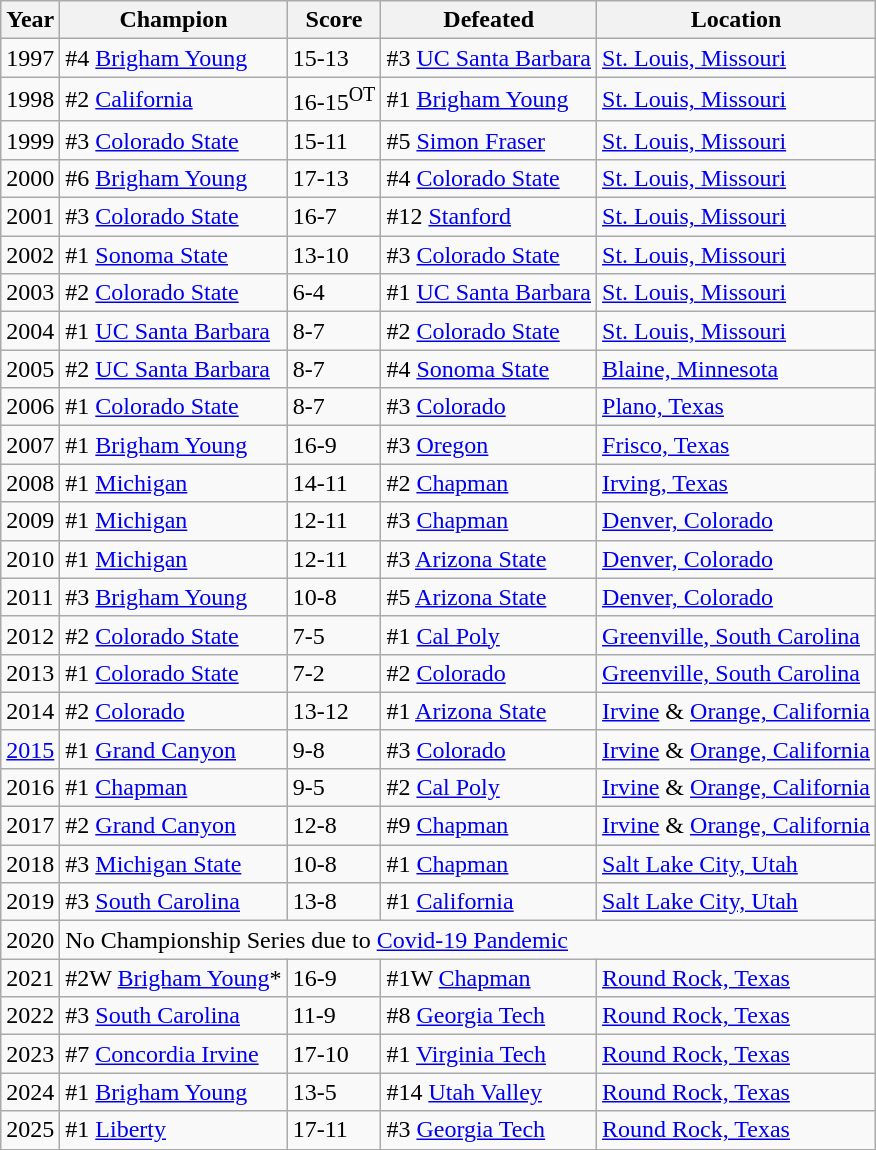<table class="wikitable">
<tr>
<th>Year</th>
<th>Champion</th>
<th>Score</th>
<th>Defeated</th>
<th>Location</th>
</tr>
<tr>
<td>1997</td>
<td>#4 <a href='#'>Brigham Young</a></td>
<td>15-13</td>
<td>#3 <a href='#'>UC Santa Barbara</a></td>
<td><a href='#'>St. Louis, Missouri</a></td>
</tr>
<tr>
<td>1998</td>
<td>#2 <a href='#'>California</a></td>
<td>16-15<sup>OT</sup></td>
<td>#1 <a href='#'>Brigham Young</a></td>
<td><a href='#'>St. Louis, Missouri</a></td>
</tr>
<tr>
<td>1999</td>
<td>#3 <a href='#'>Colorado State</a></td>
<td>15-11</td>
<td>#5 <a href='#'>Simon Fraser</a></td>
<td><a href='#'>St. Louis, Missouri</a></td>
</tr>
<tr>
<td>2000</td>
<td>#6 <a href='#'>Brigham Young</a></td>
<td>17-13</td>
<td>#4 <a href='#'>Colorado State</a></td>
<td><a href='#'>St. Louis, Missouri</a></td>
</tr>
<tr>
<td>2001</td>
<td>#3 <a href='#'>Colorado State</a></td>
<td>16-7</td>
<td>#12 <a href='#'>Stanford</a></td>
<td><a href='#'>St. Louis, Missouri</a></td>
</tr>
<tr>
<td>2002</td>
<td>#1 <a href='#'>Sonoma State</a></td>
<td>13-10</td>
<td>#3 <a href='#'>Colorado State</a></td>
<td><a href='#'>St. Louis, Missouri</a></td>
</tr>
<tr>
<td>2003</td>
<td>#2 <a href='#'>Colorado State</a></td>
<td>6-4</td>
<td>#1 <a href='#'>UC Santa Barbara</a></td>
<td><a href='#'>St. Louis, Missouri</a></td>
</tr>
<tr>
<td>2004</td>
<td>#1 <a href='#'>UC Santa Barbara</a></td>
<td>8-7</td>
<td>#2 <a href='#'>Colorado State</a></td>
<td><a href='#'>St. Louis, Missouri</a></td>
</tr>
<tr>
<td>2005</td>
<td>#2 <a href='#'>UC Santa Barbara</a></td>
<td>8-7</td>
<td>#4 <a href='#'>Sonoma State</a></td>
<td><a href='#'>Blaine, Minnesota</a></td>
</tr>
<tr>
<td>2006</td>
<td>#1 <a href='#'>Colorado State</a></td>
<td>8-7</td>
<td>#3 <a href='#'>Colorado</a></td>
<td><a href='#'>Plano, Texas</a></td>
</tr>
<tr>
<td>2007</td>
<td>#1 <a href='#'>Brigham Young</a></td>
<td>16-9</td>
<td>#3 <a href='#'>Oregon</a></td>
<td><a href='#'>Frisco, Texas</a></td>
</tr>
<tr>
<td>2008</td>
<td>#1 <a href='#'>Michigan</a></td>
<td>14-11</td>
<td>#2 <a href='#'>Chapman</a></td>
<td><a href='#'>Irving, Texas</a></td>
</tr>
<tr>
<td>2009</td>
<td>#1 <a href='#'>Michigan</a></td>
<td>12-11</td>
<td>#3 <a href='#'>Chapman</a></td>
<td><a href='#'>Denver, Colorado</a></td>
</tr>
<tr>
<td>2010</td>
<td>#1 <a href='#'>Michigan</a></td>
<td>12-11</td>
<td>#3 <a href='#'>Arizona State</a></td>
<td><a href='#'>Denver, Colorado</a></td>
</tr>
<tr>
<td>2011</td>
<td>#3 <a href='#'>Brigham Young</a></td>
<td>10-8</td>
<td>#5 <a href='#'>Arizona State</a></td>
<td><a href='#'>Denver, Colorado</a></td>
</tr>
<tr>
<td>2012</td>
<td>#2 <a href='#'>Colorado State</a></td>
<td>7-5</td>
<td>#1 <a href='#'>Cal Poly</a></td>
<td><a href='#'>Greenville, South Carolina</a></td>
</tr>
<tr>
<td>2013</td>
<td>#1 <a href='#'>Colorado State</a></td>
<td>7-2</td>
<td>#2 <a href='#'>Colorado</a></td>
<td><a href='#'>Greenville, South Carolina</a></td>
</tr>
<tr>
<td>2014</td>
<td>#2 <a href='#'>Colorado</a></td>
<td>13-12</td>
<td>#1 <a href='#'>Arizona State</a></td>
<td><a href='#'>Irvine</a> & <a href='#'>Orange, California</a></td>
</tr>
<tr>
<td><a href='#'>2015</a></td>
<td>#1 <a href='#'>Grand Canyon</a></td>
<td>9-8</td>
<td>#3 <a href='#'>Colorado</a></td>
<td><a href='#'>Irvine</a> & <a href='#'>Orange, California</a></td>
</tr>
<tr>
<td>2016</td>
<td>#1 <a href='#'>Chapman</a></td>
<td>9-5</td>
<td>#2 <a href='#'>Cal Poly</a></td>
<td><a href='#'>Irvine</a> & <a href='#'>Orange, California</a></td>
</tr>
<tr>
<td>2017</td>
<td>#2 <a href='#'>Grand Canyon</a></td>
<td>12-8</td>
<td>#9 <a href='#'>Chapman</a></td>
<td><a href='#'>Irvine</a> & <a href='#'>Orange, California</a></td>
</tr>
<tr>
<td>2018</td>
<td>#3 <a href='#'>Michigan State</a></td>
<td>10-8</td>
<td>#1 <a href='#'>Chapman</a></td>
<td><a href='#'>Salt Lake City, Utah</a></td>
</tr>
<tr>
<td>2019</td>
<td>#3 <a href='#'>South Carolina</a></td>
<td>13-8</td>
<td>#1 <a href='#'>California</a></td>
<td><a href='#'>Salt Lake City, Utah</a></td>
</tr>
<tr>
<td>2020</td>
<td colspan="4">No Championship Series due to <a href='#'>Covid-19 Pandemic</a></td>
</tr>
<tr>
<td>2021</td>
<td>#2W <a href='#'>Brigham Young</a>*</td>
<td>16-9</td>
<td>#1W <a href='#'>Chapman</a></td>
<td><a href='#'>Round Rock, Texas</a></td>
</tr>
<tr>
<td>2022</td>
<td>#3 <a href='#'>South Carolina</a></td>
<td>11-9</td>
<td>#8 <a href='#'>Georgia Tech</a></td>
<td><a href='#'>Round Rock, Texas</a></td>
</tr>
<tr>
<td>2023</td>
<td>#7 <a href='#'>Concordia Irvine</a></td>
<td>17-10</td>
<td>#1 <a href='#'>Virginia Tech</a></td>
<td><a href='#'>Round Rock, Texas</a></td>
</tr>
<tr>
<td>2024</td>
<td>#1 <a href='#'>Brigham Young</a></td>
<td>13-5</td>
<td>#14 <a href='#'>Utah Valley</a></td>
<td><a href='#'>Round Rock, Texas</a></td>
</tr>
<tr>
<td>2025</td>
<td>#1 <a href='#'>Liberty</a></td>
<td>17-11</td>
<td>#3 <a href='#'>Georgia Tech</a></td>
<td><a href='#'>Round Rock, Texas</a></td>
</tr>
</table>
